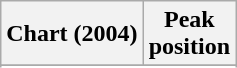<table class="wikitable plainrowheaders sortable" style="text-align:center;">
<tr>
<th scope="col">Chart (2004)</th>
<th scope="col">Peak<br>position</th>
</tr>
<tr>
</tr>
<tr>
</tr>
<tr>
</tr>
<tr>
</tr>
<tr>
</tr>
</table>
